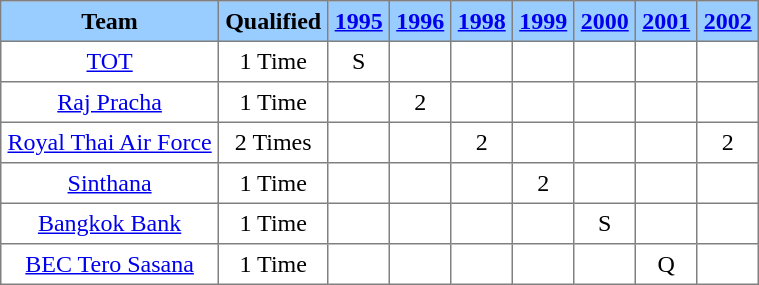<table border="1" cellpadding="4" cellspacing="0" style="text-align:center; border-collapse:collapse;">
<tr style="background:#99CCFF;">
<th>Team</th>
<th>Qualified</th>
<th><a href='#'>1995</a></th>
<th><a href='#'>1996</a></th>
<th><a href='#'>1998</a></th>
<th><a href='#'>1999</a></th>
<th><a href='#'>2000</a></th>
<th><a href='#'>2001</a></th>
<th><a href='#'>2002</a></th>
</tr>
<tr style="">
<td><a href='#'>TOT</a></td>
<td>1 Time</td>
<td>S</td>
<td></td>
<td></td>
<td></td>
<td></td>
<td></td>
<td></td>
</tr>
<tr style="">
<td><a href='#'>Raj Pracha</a></td>
<td>1 Time</td>
<td></td>
<td>2</td>
<td></td>
<td></td>
<td></td>
<td></td>
<td></td>
</tr>
<tr style="">
<td><a href='#'>Royal Thai Air Force</a></td>
<td>2 Times</td>
<td></td>
<td></td>
<td>2</td>
<td></td>
<td></td>
<td></td>
<td>2</td>
</tr>
<tr style="">
<td><a href='#'>Sinthana</a></td>
<td>1 Time</td>
<td></td>
<td></td>
<td></td>
<td>2</td>
<td></td>
<td></td>
<td></td>
</tr>
<tr style="">
<td><a href='#'>Bangkok Bank</a></td>
<td>1 Time</td>
<td></td>
<td></td>
<td></td>
<td></td>
<td>S</td>
<td></td>
<td></td>
</tr>
<tr style="">
<td><a href='#'>BEC Tero Sasana</a></td>
<td>1 Time</td>
<td></td>
<td></td>
<td></td>
<td></td>
<td></td>
<td>Q</td>
<td></td>
</tr>
</table>
